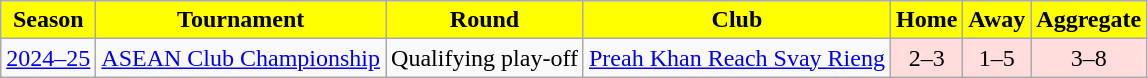<table class="wikitable">
<tr>
<th style="background:Yellow"><span> Season</span></th>
<th style="background:Yellow"><span> Tournament</span></th>
<th style="background:Yellow"><span> Round</span></th>
<th style="background:Yellow"><span> Club</span></th>
<th style="background:Yellow"><span> Home</span></th>
<th style="background:Yellow"><span> Away</span></th>
<th style="background:Yellow"><span> Aggregate</span></th>
</tr>
<tr>
<td rowspan="2"><a href='#'>2024–25</a></td>
<td rowspan="2"><a href='#'>ASEAN Club Championship</a></td>
<td rowspan="2">Qualifying play-off</td>
<td> <a href='#'>Preah Khan Reach Svay Rieng</a></td>
<td style="background:#fdd;text-align:center;">2–3</td>
<td style="background:#fdd;text-align:center;">1–5</td>
<td style="background:#fdd;text-align:center;">3–8</td>
</tr>
</table>
